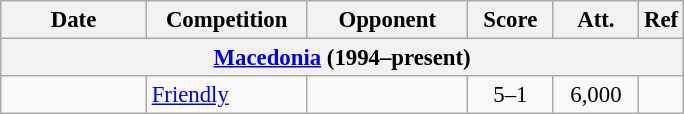<table class="sortable wikitable" style="font-size:95%;">
<tr>
<th style="width:90px;">Date</th>
<th style="width:100px;">Competition</th>
<th style="width:100px;">Opponent</th>
<th style="width:50px;">Score</th>
<th style="width:50px;">Att.</th>
<th style="width:20px;">Ref</th>
</tr>
<tr>
<th colspan="6"><a href='#'>Macedonia</a> (1994–present)</th>
</tr>
<tr>
<td></td>
<td><a href='#'>Friendly</a></td>
<td></td>
<td align=center>5–1</td>
<td align=center>6,000</td>
<td></td>
</tr>
</table>
